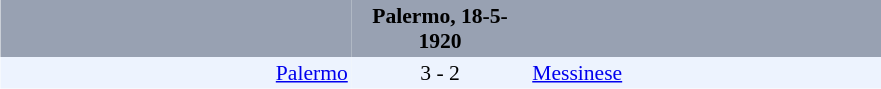<table align=center style="font-size: 90%; border-collapse:collapse" border=0 cellspacing=0 cellpadding=2>
<tr align=center bgcolor=#98A1B2>
<th width=230></th>
<th width=115><span>Palermo, 18-5-1920</span></th>
<th width=230></th>
</tr>
<tr bgcolor=#edf3fe>
<td align=right><a href='#'>Palermo</a></td>
<td align=center>3 - 2</td>
<td><a href='#'>Messinese</a></td>
</tr>
</table>
